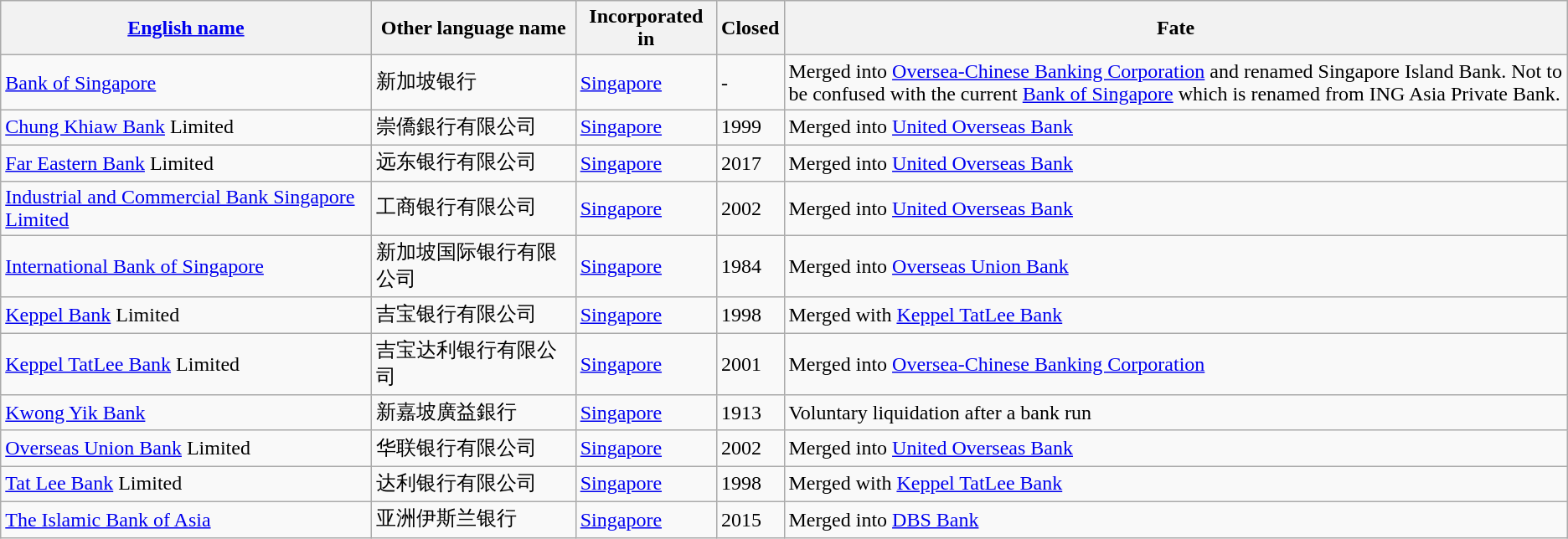<table class="wikitable">
<tr>
<th><a href='#'>English name</a></th>
<th>Other language name</th>
<th>Incorporated in</th>
<th>Closed</th>
<th style="width: 50%;">Fate</th>
</tr>
<tr>
<td><a href='#'>Bank of Singapore</a></td>
<td>新加坡银行</td>
<td><a href='#'>Singapore</a></td>
<td>-</td>
<td>Merged into <a href='#'>Oversea-Chinese Banking Corporation</a> and renamed Singapore Island Bank. Not to be confused with the current <a href='#'>Bank of Singapore</a> which is renamed from ING Asia Private Bank.</td>
</tr>
<tr>
<td><a href='#'>Chung Khiaw Bank</a> Limited</td>
<td>崇僑銀行有限公司</td>
<td><a href='#'>Singapore</a></td>
<td>1999</td>
<td>Merged into <a href='#'>United Overseas Bank</a></td>
</tr>
<tr>
<td><a href='#'>Far Eastern Bank</a> Limited</td>
<td>远东银行有限公司</td>
<td><a href='#'>Singapore</a></td>
<td>2017</td>
<td>Merged into <a href='#'>United Overseas Bank</a></td>
</tr>
<tr>
<td><a href='#'>Industrial and Commercial Bank Singapore Limited</a></td>
<td>工商银行有限公司</td>
<td><a href='#'>Singapore</a></td>
<td>2002</td>
<td>Merged into <a href='#'>United Overseas Bank</a></td>
</tr>
<tr>
<td><a href='#'>International Bank of Singapore</a></td>
<td>新加坡国际银行有限公司</td>
<td><a href='#'>Singapore</a></td>
<td>1984</td>
<td>Merged into <a href='#'>Overseas Union Bank</a></td>
</tr>
<tr>
<td><a href='#'>Keppel Bank</a> Limited</td>
<td>吉宝银行有限公司</td>
<td><a href='#'>Singapore</a></td>
<td>1998</td>
<td>Merged with <a href='#'>Keppel TatLee Bank</a></td>
</tr>
<tr>
<td><a href='#'>Keppel TatLee Bank</a> Limited</td>
<td>吉宝达利银行有限公司</td>
<td><a href='#'>Singapore</a></td>
<td>2001</td>
<td>Merged into <a href='#'>Oversea-Chinese Banking Corporation</a></td>
</tr>
<tr>
<td><a href='#'>Kwong Yik Bank</a></td>
<td>新嘉坡廣益銀行</td>
<td><a href='#'>Singapore</a></td>
<td>1913</td>
<td>Voluntary liquidation after a bank run</td>
</tr>
<tr>
<td><a href='#'>Overseas Union Bank</a> Limited</td>
<td>华联银行有限公司</td>
<td><a href='#'>Singapore</a></td>
<td>2002</td>
<td>Merged into <a href='#'>United Overseas Bank</a></td>
</tr>
<tr>
<td><a href='#'>Tat Lee Bank</a> Limited</td>
<td>达利银行有限公司</td>
<td><a href='#'>Singapore</a></td>
<td>1998</td>
<td>Merged with <a href='#'>Keppel TatLee Bank</a></td>
</tr>
<tr>
<td><a href='#'>The Islamic Bank of Asia</a></td>
<td>亚洲伊斯兰银行</td>
<td><a href='#'>Singapore</a></td>
<td>2015</td>
<td>Merged into <a href='#'>DBS Bank</a></td>
</tr>
</table>
